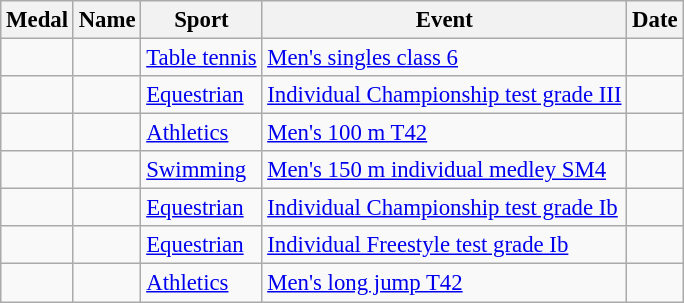<table class="wikitable sortable" style="font-size: 95%">
<tr>
<th>Medal</th>
<th>Name</th>
<th>Sport</th>
<th>Event</th>
<th>Date</th>
</tr>
<tr>
<td></td>
<td></td>
<td><a href='#'>Table tennis</a></td>
<td><a href='#'>Men's singles class 6</a></td>
<td></td>
</tr>
<tr>
<td></td>
<td></td>
<td><a href='#'>Equestrian</a></td>
<td><a href='#'>Individual Championship test grade III</a></td>
<td></td>
</tr>
<tr>
<td></td>
<td></td>
<td><a href='#'>Athletics</a></td>
<td><a href='#'>Men's 100 m T42</a></td>
<td></td>
</tr>
<tr>
<td></td>
<td></td>
<td><a href='#'>Swimming</a></td>
<td><a href='#'>Men's 150 m individual medley SM4</a></td>
<td></td>
</tr>
<tr>
<td></td>
<td></td>
<td><a href='#'>Equestrian</a></td>
<td><a href='#'>Individual Championship test grade Ib</a></td>
<td></td>
</tr>
<tr>
<td></td>
<td></td>
<td><a href='#'>Equestrian</a></td>
<td><a href='#'>Individual Freestyle test grade Ib</a></td>
<td></td>
</tr>
<tr>
<td></td>
<td></td>
<td><a href='#'>Athletics</a></td>
<td><a href='#'>Men's long jump T42</a></td>
<td></td>
</tr>
</table>
